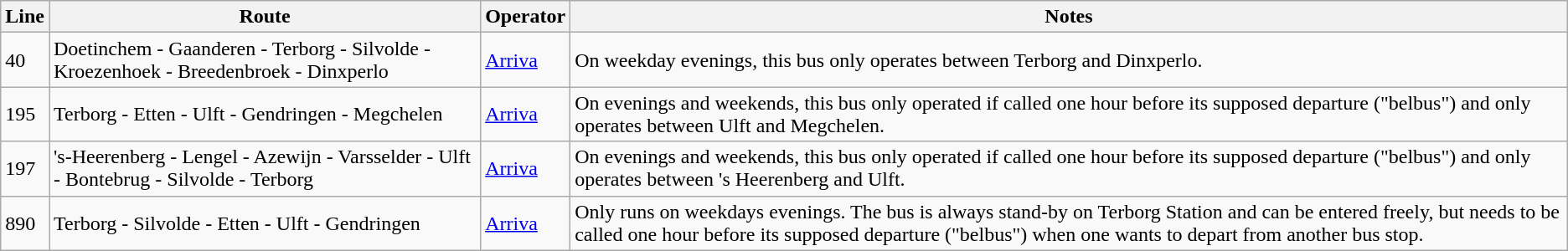<table class="wikitable">
<tr>
<th>Line</th>
<th>Route</th>
<th>Operator</th>
<th>Notes</th>
</tr>
<tr>
<td>40</td>
<td>Doetinchem - Gaanderen - Terborg - Silvolde - Kroezenhoek - Breedenbroek - Dinxperlo</td>
<td><a href='#'>Arriva</a></td>
<td>On weekday evenings, this bus only operates between Terborg and Dinxperlo.</td>
</tr>
<tr>
<td>195</td>
<td>Terborg - Etten - Ulft - Gendringen - Megchelen</td>
<td><a href='#'>Arriva</a></td>
<td>On evenings and weekends, this bus only operated if called one hour before its supposed departure ("belbus") and only operates between Ulft and Megchelen.</td>
</tr>
<tr>
<td>197</td>
<td>'s-Heerenberg - Lengel - Azewijn - Varsselder - Ulft - Bontebrug - Silvolde - Terborg</td>
<td><a href='#'>Arriva</a></td>
<td>On evenings and weekends, this bus only operated if called one hour before its supposed departure ("belbus") and only operates between 's Heerenberg and Ulft.</td>
</tr>
<tr>
<td>890</td>
<td>Terborg - Silvolde - Etten - Ulft - Gendringen</td>
<td><a href='#'>Arriva</a></td>
<td>Only runs on weekdays evenings. The bus is always stand-by on Terborg Station and can be entered freely, but needs to be called one hour before its supposed departure ("belbus") when one wants to depart from another bus stop.</td>
</tr>
</table>
